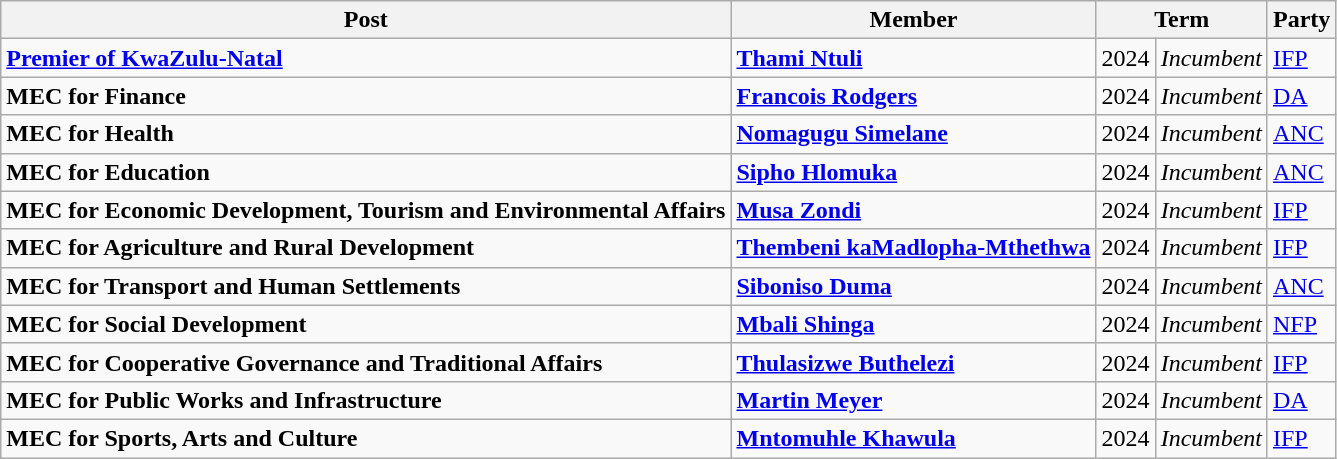<table class="wikitable">
<tr>
<th>Post</th>
<th>Member</th>
<th colspan="2">Term</th>
<th>Party</th>
</tr>
<tr>
<td><strong><a href='#'>Premier of KwaZulu-Natal</a></strong></td>
<td><strong><a href='#'>Thami Ntuli</a></strong></td>
<td>2024</td>
<td><em>Incumbent</em></td>
<td><a href='#'>IFP</a></td>
</tr>
<tr>
<td><strong>MEC for Finance</strong></td>
<td><strong><a href='#'>Francois Rodgers</a></strong></td>
<td>2024</td>
<td><em>Incumbent</em></td>
<td><a href='#'>DA</a></td>
</tr>
<tr>
<td><strong>MEC for Health</strong></td>
<td><strong><a href='#'>Nomagugu Simelane</a></strong></td>
<td>2024</td>
<td><em>Incumbent</em></td>
<td><a href='#'>ANC</a></td>
</tr>
<tr>
<td><strong>MEC for Education</strong></td>
<td><strong><a href='#'>Sipho Hlomuka</a></strong></td>
<td>2024</td>
<td><em>Incumbent</em></td>
<td><a href='#'>ANC</a></td>
</tr>
<tr>
<td><strong>MEC for Economic Development, Tourism and Environmental Affairs</strong></td>
<td><strong><a href='#'>Musa Zondi</a></strong></td>
<td>2024</td>
<td><em>Incumbent</em></td>
<td><a href='#'>IFP</a></td>
</tr>
<tr>
<td><strong>MEC for Agriculture and Rural Development</strong></td>
<td><strong><a href='#'>Thembeni kaMadlopha-Mthethwa</a></strong></td>
<td>2024</td>
<td><em>Incumbent</em></td>
<td><a href='#'>IFP</a></td>
</tr>
<tr>
<td><strong>MEC for Transport and Human Settlements</strong></td>
<td><strong><a href='#'>Siboniso Duma</a></strong></td>
<td>2024</td>
<td><em>Incumbent</em></td>
<td><a href='#'>ANC</a></td>
</tr>
<tr>
<td><strong>MEC for Social Development</strong></td>
<td><strong><a href='#'>Mbali Shinga</a></strong></td>
<td>2024</td>
<td><em>Incumbent</em></td>
<td><a href='#'>NFP</a></td>
</tr>
<tr>
<td><strong>MEC for Cooperative Governance and Traditional Affairs</strong></td>
<td><strong><a href='#'>Thulasizwe Buthelezi</a></strong></td>
<td>2024</td>
<td><em>Incumbent</em></td>
<td><a href='#'>IFP</a></td>
</tr>
<tr>
<td><strong>MEC for Public Works and Infrastructure</strong></td>
<td><strong><a href='#'>Martin Meyer</a></strong></td>
<td>2024</td>
<td><em>Incumbent</em></td>
<td><a href='#'>DA</a></td>
</tr>
<tr>
<td><strong>MEC for Sports, Arts and Culture</strong></td>
<td><strong><a href='#'>Mntomuhle Khawula</a></strong></td>
<td>2024</td>
<td><em>Incumbent</em></td>
<td><a href='#'>IFP</a></td>
</tr>
</table>
